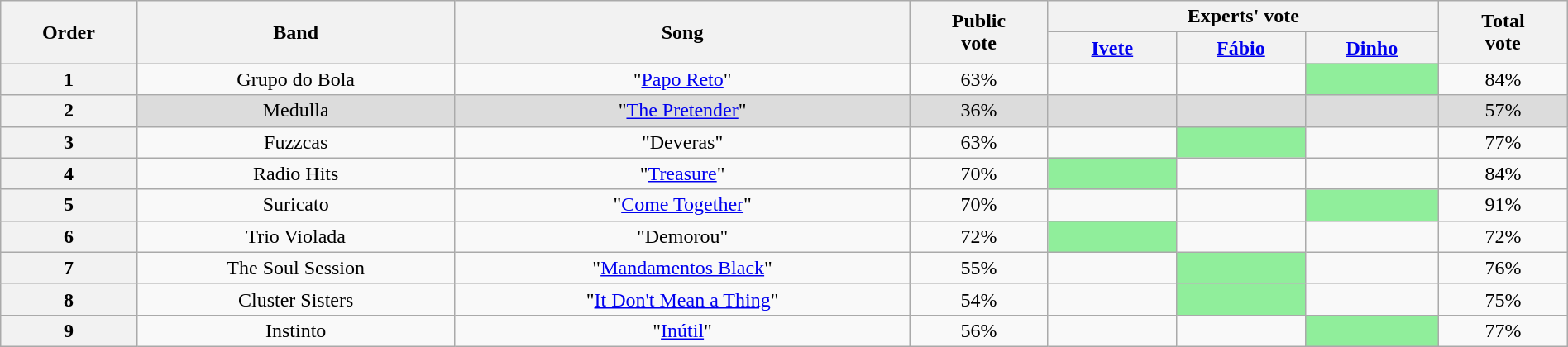<table class="wikitable" style="text-align: center;width:100%;">
<tr>
<th width="010" rowspan=2>Order</th>
<th width="110" rowspan=2>Band</th>
<th width="160" rowspan=2>Song</th>
<th width="040" rowspan=2>Public<br>vote</th>
<th width="120" colspan=3>Experts' vote</th>
<th width="040" rowspan=2>Total<br>vote</th>
</tr>
<tr>
<th width="40"><a href='#'>Ivete</a></th>
<th width="40"><a href='#'>Fábio</a></th>
<th width="40"><a href='#'>Dinho</a></th>
</tr>
<tr>
<th>1</th>
<td>Grupo do Bola</td>
<td>"<a href='#'>Papo Reto</a>"</td>
<td>63%</td>
<td></td>
<td></td>
<td bgcolor="90EE9B"></td>
<td>84%</td>
</tr>
<tr>
<th>2</th>
<td bgcolor="DCDCDC">Medulla</td>
<td bgcolor="DCDCDC">"<a href='#'>The Pretender</a>"</td>
<td bgcolor="DCDCDC">36%</td>
<td bgcolor="DCDCDC"></td>
<td bgcolor="DCDCDC"></td>
<td bgcolor="DCDCDC"></td>
<td bgcolor="DCDCDC">57%</td>
</tr>
<tr>
<th>3</th>
<td>Fuzzcas</td>
<td>"Deveras"</td>
<td>63%</td>
<td></td>
<td bgcolor="90EE9B"></td>
<td></td>
<td>77%</td>
</tr>
<tr>
<th>4</th>
<td>Radio Hits</td>
<td>"<a href='#'>Treasure</a>"</td>
<td>70%</td>
<td bgcolor="90EE9B"></td>
<td></td>
<td></td>
<td>84%</td>
</tr>
<tr>
<th>5</th>
<td>Suricato</td>
<td>"<a href='#'>Come Together</a>"</td>
<td>70%</td>
<td></td>
<td></td>
<td bgcolor="90EE9B"></td>
<td>91%</td>
</tr>
<tr>
<th>6</th>
<td>Trio Violada</td>
<td>"Demorou"</td>
<td>72%</td>
<td bgcolor="90EE9B"></td>
<td></td>
<td></td>
<td>72%</td>
</tr>
<tr>
<th>7</th>
<td>The Soul Session</td>
<td>"<a href='#'>Mandamentos Black</a>"</td>
<td>55%</td>
<td></td>
<td bgcolor="90EE9B"></td>
<td></td>
<td>76%</td>
</tr>
<tr>
<th>8</th>
<td>Cluster Sisters</td>
<td>"<a href='#'>It Don't Mean a Thing</a>"</td>
<td>54%</td>
<td></td>
<td bgcolor="90EE9B"></td>
<td></td>
<td>75%</td>
</tr>
<tr>
<th>9</th>
<td>Instinto</td>
<td>"<a href='#'>Inútil</a>"</td>
<td>56%</td>
<td></td>
<td></td>
<td bgcolor="90EE9B"></td>
<td>77%</td>
</tr>
</table>
